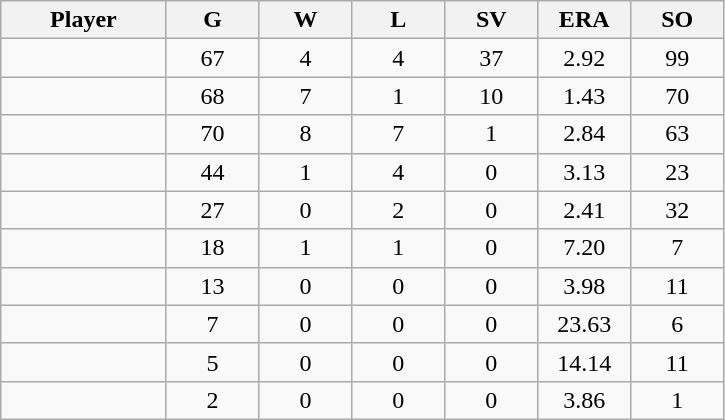<table class="wikitable sortable">
<tr>
<th bgcolor="#DDDDFF" width="16%">Player</th>
<th bgcolor="#DDDDFF" width="9%">G</th>
<th bgcolor="#DDDDFF" width="9%">W</th>
<th bgcolor="#DDDDFF" width="9%">L</th>
<th bgcolor="#DDDDFF" width="9%">SV</th>
<th bgcolor="#DDDDFF" width="9%">ERA</th>
<th bgcolor="#DDDDFF" width="9%">SO</th>
</tr>
<tr align="center">
<td></td>
<td>67</td>
<td>4</td>
<td>4</td>
<td>37</td>
<td>2.92</td>
<td>99</td>
</tr>
<tr align=center>
<td></td>
<td>68</td>
<td>7</td>
<td>1</td>
<td>10</td>
<td>1.43</td>
<td>70</td>
</tr>
<tr align=center>
<td></td>
<td>70</td>
<td>8</td>
<td>7</td>
<td>1</td>
<td>2.84</td>
<td>63</td>
</tr>
<tr align="center">
<td></td>
<td>44</td>
<td>1</td>
<td>4</td>
<td>0</td>
<td>3.13</td>
<td>23</td>
</tr>
<tr align="center">
<td></td>
<td>27</td>
<td>0</td>
<td>2</td>
<td>0</td>
<td>2.41</td>
<td>32</td>
</tr>
<tr align="center">
<td></td>
<td>18</td>
<td>1</td>
<td>1</td>
<td>0</td>
<td>7.20</td>
<td>7</td>
</tr>
<tr align="center">
<td></td>
<td>13</td>
<td>0</td>
<td>0</td>
<td>0</td>
<td>3.98</td>
<td>11</td>
</tr>
<tr align="center">
<td></td>
<td>7</td>
<td>0</td>
<td>0</td>
<td>0</td>
<td>23.63</td>
<td>6</td>
</tr>
<tr align="center">
<td></td>
<td>5</td>
<td>0</td>
<td>0</td>
<td>0</td>
<td>14.14</td>
<td>11</td>
</tr>
<tr align="center">
<td></td>
<td>2</td>
<td>0</td>
<td>0</td>
<td>0</td>
<td>3.86</td>
<td>1</td>
</tr>
</table>
